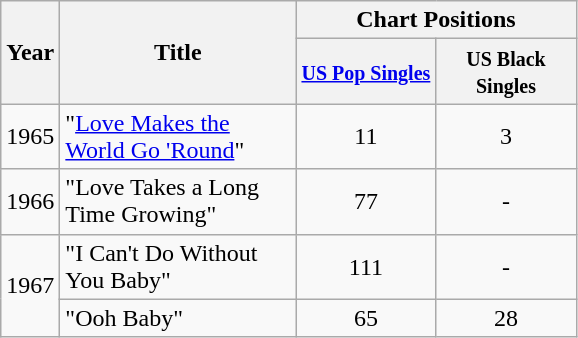<table class="wikitable" style="margin:left;">
<tr>
<th width="28" rowspan="2">Year</th>
<th width="150" rowspan="2">Title</th>
<th colspan="2">Chart Positions</th>
</tr>
<tr>
<th width="86"><small><a href='#'>US Pop Singles</a></small></th>
<th width="86"><small>US Black Singles</small></th>
</tr>
<tr>
<td>1965</td>
<td>"<a href='#'>Love Makes the World Go 'Round</a>"</td>
<td align="center">11</td>
<td align="center">3</td>
</tr>
<tr>
<td>1966</td>
<td>"Love Takes a Long Time Growing"</td>
<td align="center">77</td>
<td align="center">-</td>
</tr>
<tr>
<td rowspan="2">1967</td>
<td>"I Can't Do Without You Baby"</td>
<td align="center">111<br></td>
<td align="center">-</td>
</tr>
<tr>
<td>"Ooh Baby"</td>
<td align="center">65</td>
<td align="center">28</td>
</tr>
</table>
